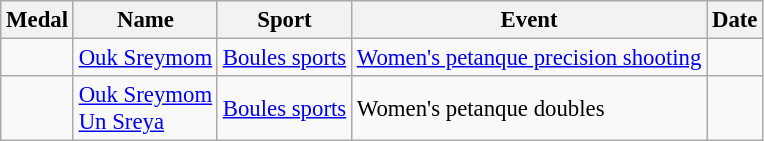<table class="wikitable sortable" style="font-size: 95%;">
<tr>
<th>Medal</th>
<th>Name</th>
<th>Sport</th>
<th>Event</th>
<th>Date</th>
</tr>
<tr>
<td></td>
<td><a href='#'>Ouk Sreymom</a></td>
<td><a href='#'>Boules sports</a></td>
<td><a href='#'>Women's petanque precision shooting</a></td>
<td></td>
</tr>
<tr>
<td></td>
<td><a href='#'>Ouk Sreymom</a><br><a href='#'>Un Sreya</a></td>
<td><a href='#'>Boules sports</a></td>
<td>Women's petanque doubles</td>
<td></td>
</tr>
</table>
